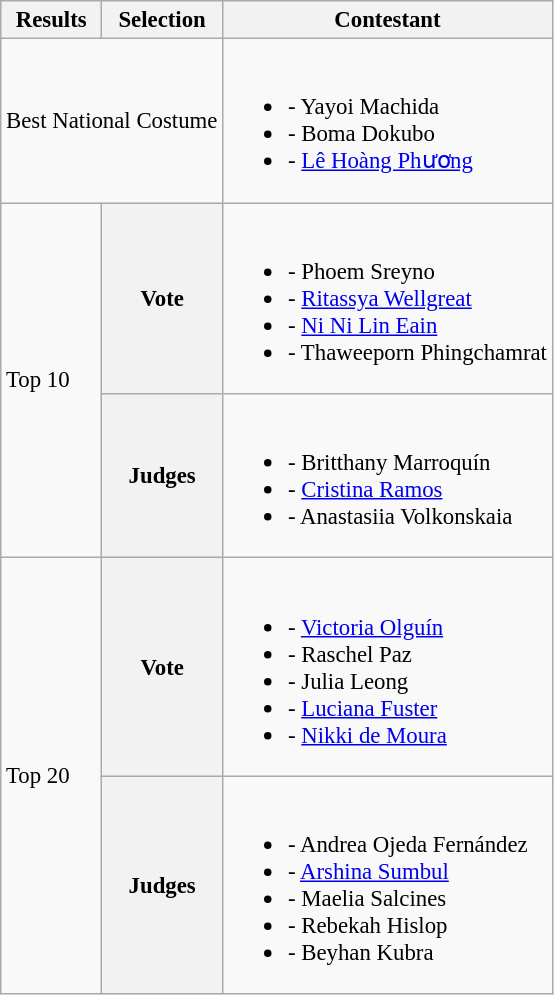<table class="wikitable" style="font-size:95%;">
<tr>
<th>Results</th>
<th>Selection</th>
<th>Contestant</th>
</tr>
<tr>
<td colspan="2">Best National Costume</td>
<td><br><ul><li> - Yayoi Machida</li><li> - Boma Dokubo</li><li> - <a href='#'>Lê Hoàng Phương</a></li></ul></td>
</tr>
<tr>
<td rowspan="2">Top 10</td>
<th>Vote</th>
<td><br><ul><li> - Phoem Sreyno</li><li> - <a href='#'>Ritassya Wellgreat</a></li><li> - <a href='#'>Ni Ni Lin Eain</a></li><li> - Thaweeporn Phingchamrat</li></ul></td>
</tr>
<tr>
<th>Judges</th>
<td><br><ul><li> - Britthany Marroquín</li><li> - <a href='#'>Cristina Ramos</a></li><li> - Anastasiia Volkonskaia</li></ul></td>
</tr>
<tr>
<td rowspan="2">Top 20</td>
<th>Vote</th>
<td><br><ul><li> - <a href='#'>Victoria Olguín</a></li><li> - Raschel Paz</li><li> - Julia Leong</li><li> - <a href='#'>Luciana Fuster</a></li><li> - <a href='#'>Nikki de Moura</a></li></ul></td>
</tr>
<tr>
<th>Judges</th>
<td><br><ul><li> - Andrea Ojeda Fernández</li><li> - <a href='#'>Arshina Sumbul</a></li><li> - Maelia Salcines</li><li> - Rebekah Hislop</li><li> - Beyhan Kubra</li></ul></td>
</tr>
</table>
